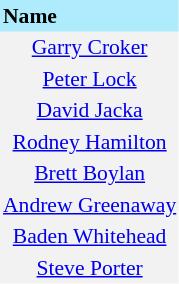<table border=0 cellpadding=2 cellspacing=0  |- bgcolor=#F2F2F2 style="text-align:center; font-size:90%;">
<tr bgcolor=#ADEBFD>
<th align=left>Name</th>
</tr>
<tr>
<td><a href='#'>Garry Croker</a></td>
</tr>
<tr>
<td><a href='#'>Peter Lock</a></td>
</tr>
<tr>
<td><a href='#'>David Jacka</a></td>
</tr>
<tr>
<td><a href='#'>Rodney Hamilton</a></td>
</tr>
<tr>
<td><a href='#'>Brett Boylan</a></td>
</tr>
<tr>
<td><a href='#'>Andrew Greenaway</a></td>
</tr>
<tr>
<td><a href='#'>Baden Whitehead</a></td>
</tr>
<tr>
<td><a href='#'>Steve Porter</a></td>
</tr>
</table>
